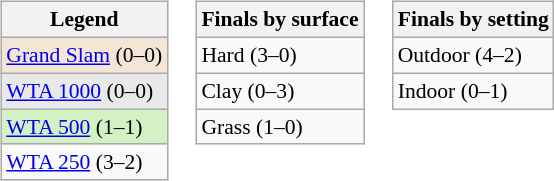<table>
<tr valign=top>
<td><br><table class="wikitable" style=font-size:90%>
<tr>
<th>Legend</th>
</tr>
<tr>
<td style="background:#f3e6d7;"><a href='#'>Grand Slam</a> (0–0)</td>
</tr>
<tr>
<td style="background:#e9e9e9;"><a href='#'>WTA 1000</a> (0–0)</td>
</tr>
<tr>
<td style="background:#d4f1c5;"><a href='#'>WTA 500</a> (1–1)</td>
</tr>
<tr>
<td><a href='#'>WTA 250</a> (3–2)</td>
</tr>
</table>
</td>
<td><br><table class="wikitable" style=font-size:90%>
<tr>
<th>Finals by surface</th>
</tr>
<tr>
<td>Hard (3–0)</td>
</tr>
<tr>
<td>Clay (0–3)</td>
</tr>
<tr>
<td>Grass (1–0)</td>
</tr>
</table>
</td>
<td><br><table class="wikitable" style=font-size:90%>
<tr>
<th>Finals by setting</th>
</tr>
<tr>
<td>Outdoor (4–2)</td>
</tr>
<tr>
<td>Indoor (0–1)</td>
</tr>
</table>
</td>
</tr>
</table>
